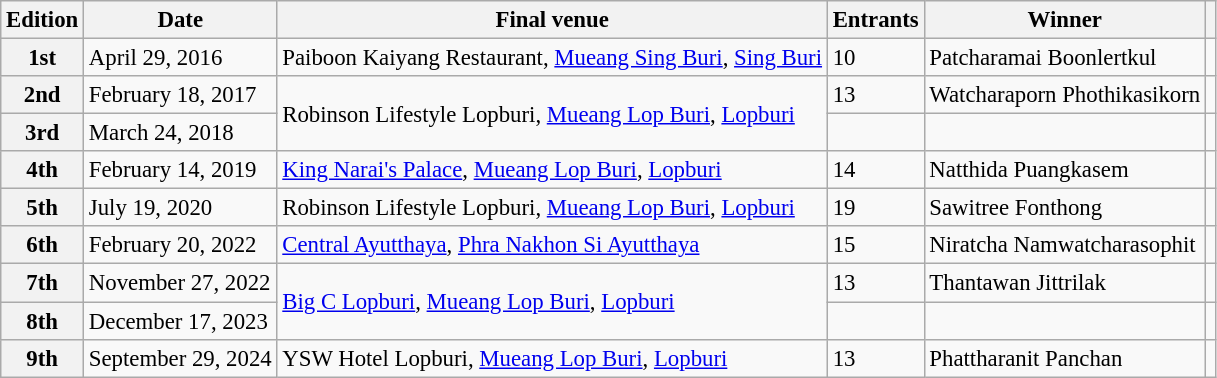<table class="wikitable defaultcenter col2left col3left col5left" style="font-size:95%;">
<tr>
<th>Edition</th>
<th>Date</th>
<th>Final venue</th>
<th>Entrants</th>
<th>Winner</th>
<th></th>
</tr>
<tr>
<th>1st</th>
<td>April 29, 2016</td>
<td>Paiboon Kaiyang Restaurant, <a href='#'>Mueang Sing Buri</a>, <a href='#'>Sing Buri</a></td>
<td>10</td>
<td>Patcharamai Boonlertkul</td>
<td></td>
</tr>
<tr>
<th>2nd</th>
<td>February 18, 2017</td>
<td rowspan=2>Robinson Lifestyle Lopburi, <a href='#'>Mueang Lop Buri</a>, <a href='#'>Lopburi</a></td>
<td>13</td>
<td>Watcharaporn Phothikasikorn</td>
<td></td>
</tr>
<tr>
<th>3rd</th>
<td>March 24, 2018</td>
<td></td>
<td></td>
<td></td>
</tr>
<tr>
<th>4th</th>
<td>February 14, 2019</td>
<td><a href='#'>King Narai's Palace</a>, <a href='#'>Mueang Lop Buri</a>, <a href='#'>Lopburi</a></td>
<td>14</td>
<td>Natthida Puangkasem</td>
<td></td>
</tr>
<tr>
<th>5th</th>
<td>July 19, 2020</td>
<td>Robinson Lifestyle Lopburi, <a href='#'>Mueang Lop Buri</a>, <a href='#'>Lopburi</a></td>
<td>19</td>
<td>Sawitree Fonthong</td>
<td></td>
</tr>
<tr>
<th>6th</th>
<td>February 20, 2022</td>
<td><a href='#'>Central Ayutthaya</a>, <a href='#'>Phra Nakhon Si Ayutthaya</a></td>
<td>15</td>
<td>Niratcha Namwatcharasophit</td>
<td></td>
</tr>
<tr>
<th>7th</th>
<td>November 27, 2022</td>
<td rowspan=2><a href='#'>Big C Lopburi</a>, <a href='#'>Mueang Lop Buri</a>, <a href='#'>Lopburi</a></td>
<td>13</td>
<td>Thantawan Jittrilak</td>
<td></td>
</tr>
<tr>
<th>8th</th>
<td>December 17, 2023</td>
<td></td>
<td></td>
<td></td>
</tr>
<tr>
<th>9th</th>
<td>September 29, 2024</td>
<td>YSW Hotel Lopburi, <a href='#'>Mueang Lop Buri</a>, <a href='#'>Lopburi</a></td>
<td>13</td>
<td>Phattharanit Panchan</td>
<td></td>
</tr>
</table>
